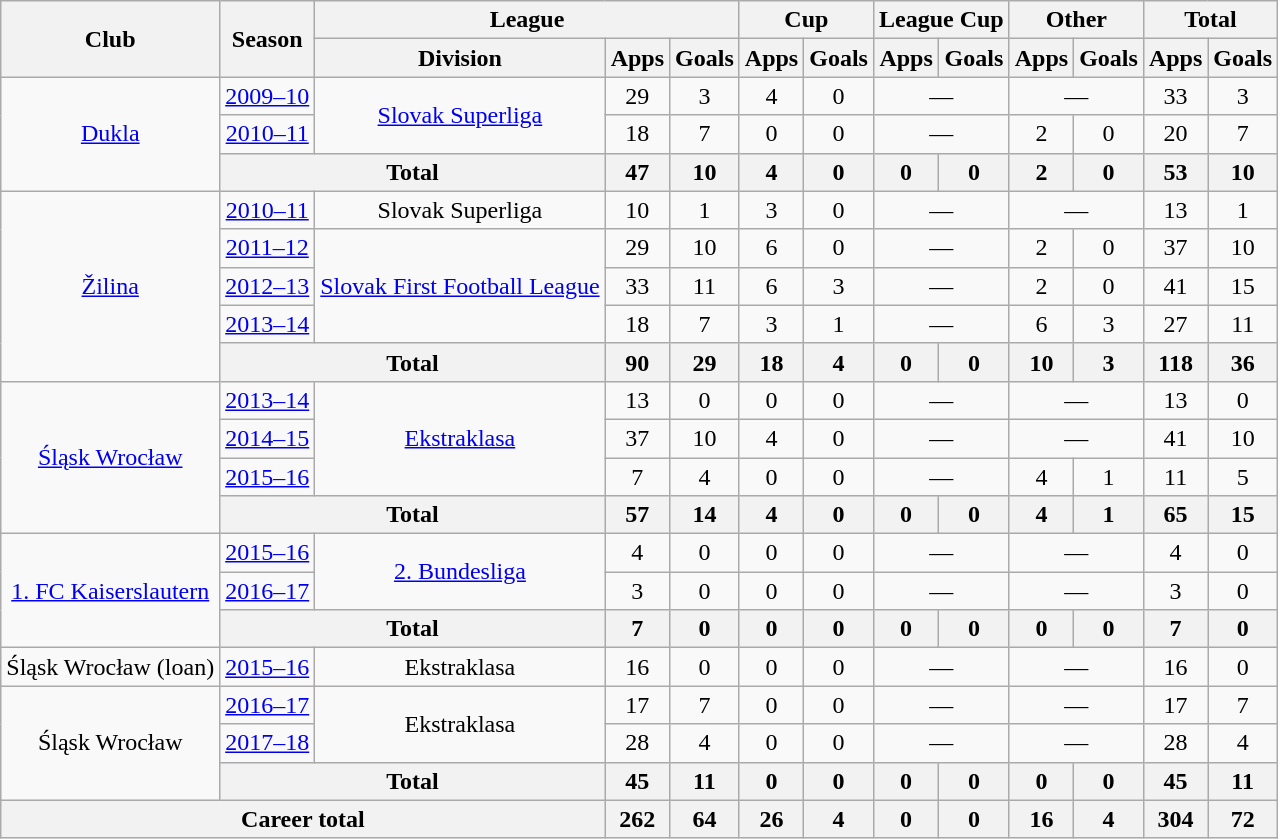<table class="wikitable" style="text-align:center">
<tr>
<th rowspan="2">Club</th>
<th rowspan="2">Season</th>
<th colspan="3">League</th>
<th colspan="2">Cup</th>
<th colspan="2">League Cup</th>
<th colspan="2">Other</th>
<th colspan="2">Total</th>
</tr>
<tr>
<th>Division</th>
<th>Apps</th>
<th>Goals</th>
<th>Apps</th>
<th>Goals</th>
<th>Apps</th>
<th>Goals</th>
<th>Apps</th>
<th>Goals</th>
<th>Apps</th>
<th>Goals</th>
</tr>
<tr>
<td rowspan="3"><a href='#'>Dukla</a></td>
<td><a href='#'>2009–10</a></td>
<td rowspan="2"><a href='#'>Slovak Superliga</a></td>
<td>29</td>
<td>3</td>
<td>4</td>
<td>0</td>
<td colspan="2">—</td>
<td colspan="2">—</td>
<td>33</td>
<td>3</td>
</tr>
<tr>
<td><a href='#'>2010–11</a></td>
<td>18</td>
<td>7</td>
<td>0</td>
<td>0</td>
<td colspan="2">—</td>
<td>2</td>
<td>0</td>
<td>20</td>
<td>7</td>
</tr>
<tr>
<th colspan="2">Total</th>
<th>47</th>
<th>10</th>
<th>4</th>
<th>0</th>
<th>0</th>
<th>0</th>
<th>2</th>
<th>0</th>
<th>53</th>
<th>10</th>
</tr>
<tr>
<td rowspan=5><a href='#'>Žilina</a></td>
<td><a href='#'>2010–11</a></td>
<td>Slovak Superliga</td>
<td>10</td>
<td>1</td>
<td>3</td>
<td>0</td>
<td colspan="2">—</td>
<td colspan="2">—</td>
<td>13</td>
<td>1</td>
</tr>
<tr>
<td><a href='#'>2011–12</a></td>
<td rowspan="3"><a href='#'>Slovak First Football League</a></td>
<td>29</td>
<td>10</td>
<td>6</td>
<td>0</td>
<td colspan="2">—</td>
<td>2</td>
<td>0</td>
<td>37</td>
<td>10</td>
</tr>
<tr>
<td><a href='#'>2012–13</a></td>
<td>33</td>
<td>11</td>
<td>6</td>
<td>3</td>
<td colspan="2">—</td>
<td>2</td>
<td>0</td>
<td>41</td>
<td>15</td>
</tr>
<tr>
<td><a href='#'>2013–14</a></td>
<td>18</td>
<td>7</td>
<td>3</td>
<td>1</td>
<td colspan="2">—</td>
<td>6</td>
<td>3</td>
<td>27</td>
<td>11</td>
</tr>
<tr>
<th colspan="2">Total</th>
<th>90</th>
<th>29</th>
<th>18</th>
<th>4</th>
<th>0</th>
<th>0</th>
<th>10</th>
<th>3</th>
<th>118</th>
<th>36</th>
</tr>
<tr>
<td rowspan="4"><a href='#'>Śląsk Wrocław</a></td>
<td><a href='#'>2013–14</a></td>
<td rowspan="3"><a href='#'>Ekstraklasa</a></td>
<td>13</td>
<td>0</td>
<td>0</td>
<td>0</td>
<td colspan="2">—</td>
<td colspan="2">—</td>
<td>13</td>
<td>0</td>
</tr>
<tr>
<td><a href='#'>2014–15</a></td>
<td>37</td>
<td>10</td>
<td>4</td>
<td>0</td>
<td colspan="2">—</td>
<td colspan="2">—</td>
<td>41</td>
<td>10</td>
</tr>
<tr>
<td><a href='#'>2015–16</a></td>
<td>7</td>
<td>4</td>
<td>0</td>
<td>0</td>
<td colspan="2">—</td>
<td>4</td>
<td>1</td>
<td>11</td>
<td>5</td>
</tr>
<tr>
<th colspan="2">Total</th>
<th>57</th>
<th>14</th>
<th>4</th>
<th>0</th>
<th>0</th>
<th>0</th>
<th>4</th>
<th>1</th>
<th>65</th>
<th>15</th>
</tr>
<tr>
<td rowspan="3"><a href='#'>1. FC Kaiserslautern</a></td>
<td><a href='#'>2015–16</a></td>
<td rowspan="2"><a href='#'>2. Bundesliga</a></td>
<td>4</td>
<td>0</td>
<td>0</td>
<td>0</td>
<td colspan="2">—</td>
<td colspan="2">—</td>
<td>4</td>
<td>0</td>
</tr>
<tr>
<td><a href='#'>2016–17</a></td>
<td>3</td>
<td>0</td>
<td>0</td>
<td>0</td>
<td colspan="2">—</td>
<td colspan="2">—</td>
<td>3</td>
<td>0</td>
</tr>
<tr>
<th colspan="2">Total</th>
<th>7</th>
<th>0</th>
<th>0</th>
<th>0</th>
<th>0</th>
<th>0</th>
<th>0</th>
<th>0</th>
<th>7</th>
<th>0</th>
</tr>
<tr>
<td>Śląsk Wrocław (loan)</td>
<td><a href='#'>2015–16</a></td>
<td>Ekstraklasa</td>
<td>16</td>
<td>0</td>
<td>0</td>
<td>0</td>
<td colspan="2">—</td>
<td colspan="2">—</td>
<td>16</td>
<td>0</td>
</tr>
<tr>
<td rowspan="3">Śląsk Wrocław</td>
<td><a href='#'>2016–17</a></td>
<td rowspan="2">Ekstraklasa</td>
<td>17</td>
<td>7</td>
<td>0</td>
<td>0</td>
<td colspan="2">—</td>
<td colspan="2">—</td>
<td>17</td>
<td>7</td>
</tr>
<tr>
<td><a href='#'>2017–18</a></td>
<td>28</td>
<td>4</td>
<td>0</td>
<td>0</td>
<td colspan="2">—</td>
<td colspan="2">—</td>
<td>28</td>
<td>4</td>
</tr>
<tr>
<th colspan="2">Total</th>
<th>45</th>
<th>11</th>
<th>0</th>
<th>0</th>
<th>0</th>
<th>0</th>
<th>0</th>
<th>0</th>
<th>45</th>
<th>11</th>
</tr>
<tr>
<th colspan="3">Career total</th>
<th>262</th>
<th>64</th>
<th>26</th>
<th>4</th>
<th>0</th>
<th>0</th>
<th>16</th>
<th>4</th>
<th>304</th>
<th>72</th>
</tr>
</table>
